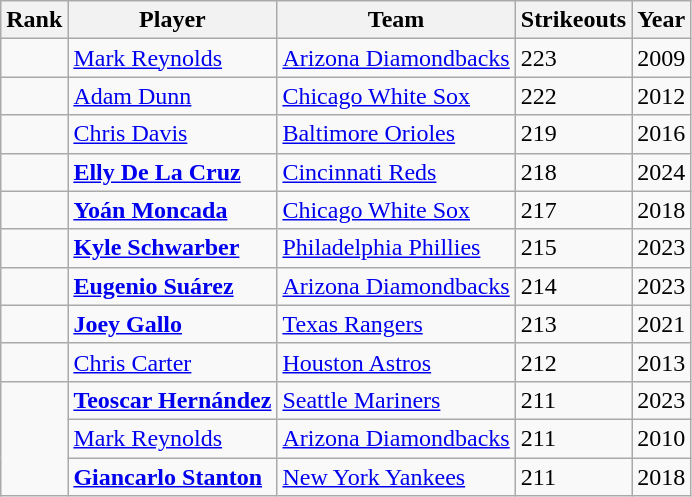<table class="wikitable">
<tr>
<th>Rank</th>
<th>Player</th>
<th>Team</th>
<th>Strikeouts</th>
<th>Year</th>
</tr>
<tr>
<td></td>
<td><a href='#'>Mark Reynolds</a></td>
<td><a href='#'>Arizona Diamondbacks</a></td>
<td>223</td>
<td>2009</td>
</tr>
<tr>
<td></td>
<td><a href='#'>Adam Dunn</a></td>
<td><a href='#'>Chicago White Sox</a></td>
<td>222</td>
<td>2012</td>
</tr>
<tr>
<td></td>
<td><a href='#'>Chris Davis</a></td>
<td><a href='#'>Baltimore Orioles</a></td>
<td>219</td>
<td>2016</td>
</tr>
<tr>
<td></td>
<td><a href='#'><strong>Elly De La Cruz</strong></a></td>
<td><a href='#'>Cincinnati Reds</a></td>
<td>218</td>
<td>2024</td>
</tr>
<tr>
<td></td>
<td><strong><a href='#'>Yoán Moncada</a></strong></td>
<td><a href='#'>Chicago White Sox</a></td>
<td>217</td>
<td>2018</td>
</tr>
<tr>
<td></td>
<td><a href='#'><strong>Kyle Schwarber</strong></a></td>
<td><a href='#'>Philadelphia Phillies</a></td>
<td>215</td>
<td>2023</td>
</tr>
<tr>
<td style="text-align:center;"></td>
<td><a href='#'><strong>Eugenio Suárez</strong></a></td>
<td><a href='#'>Arizona Diamondbacks</a></td>
<td>214</td>
<td>2023</td>
</tr>
<tr>
<td></td>
<td><a href='#'><strong>Joey Gallo</strong></a></td>
<td><a href='#'>Texas Rangers</a></td>
<td>213</td>
<td>2021</td>
</tr>
<tr>
<td></td>
<td><a href='#'>Chris Carter</a></td>
<td><a href='#'>Houston Astros</a></td>
<td>212</td>
<td>2013</td>
</tr>
<tr>
<td rowspan="3"></td>
<td><a href='#'><strong>Teoscar Hernández</strong></a></td>
<td><a href='#'>Seattle Mariners</a></td>
<td>211</td>
<td>2023</td>
</tr>
<tr>
<td><a href='#'>Mark Reynolds</a></td>
<td><a href='#'>Arizona Diamondbacks</a></td>
<td>211</td>
<td>2010</td>
</tr>
<tr>
<td><a href='#'><strong>Giancarlo Stanton</strong></a></td>
<td><a href='#'>New York Yankees</a></td>
<td>211</td>
<td>2018</td>
</tr>
</table>
